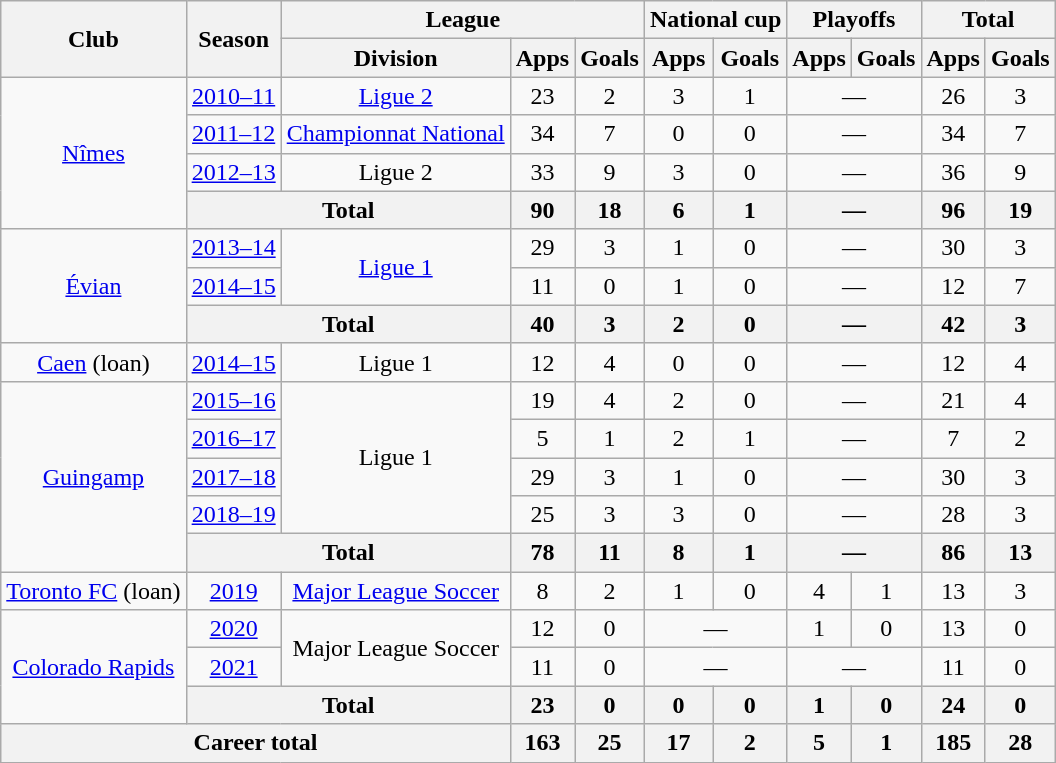<table class="wikitable" style="text-align:center">
<tr>
<th rowspan="2">Club</th>
<th rowspan="2">Season</th>
<th colspan="3">League</th>
<th colspan="2">National cup</th>
<th colspan="2">Playoffs</th>
<th colspan="2">Total</th>
</tr>
<tr>
<th>Division</th>
<th>Apps</th>
<th>Goals</th>
<th>Apps</th>
<th>Goals</th>
<th>Apps</th>
<th>Goals</th>
<th>Apps</th>
<th>Goals</th>
</tr>
<tr>
<td rowspan="4"><a href='#'>Nîmes</a></td>
<td><a href='#'>2010–11</a></td>
<td><a href='#'>Ligue 2</a></td>
<td>23</td>
<td>2</td>
<td>3</td>
<td>1</td>
<td colspan="2">—</td>
<td>26</td>
<td>3</td>
</tr>
<tr>
<td><a href='#'>2011–12</a></td>
<td><a href='#'>Championnat National</a></td>
<td>34</td>
<td>7</td>
<td>0</td>
<td>0</td>
<td colspan="2">—</td>
<td>34</td>
<td>7</td>
</tr>
<tr>
<td><a href='#'>2012–13</a></td>
<td>Ligue 2</td>
<td>33</td>
<td>9</td>
<td>3</td>
<td>0</td>
<td colspan="2">—</td>
<td>36</td>
<td>9</td>
</tr>
<tr>
<th colspan="2">Total</th>
<th>90</th>
<th>18</th>
<th>6</th>
<th>1</th>
<th colspan="2">—</th>
<th>96</th>
<th>19</th>
</tr>
<tr>
<td rowspan="3"><a href='#'>Évian</a></td>
<td><a href='#'>2013–14</a></td>
<td rowspan="2"><a href='#'>Ligue 1</a></td>
<td>29</td>
<td>3</td>
<td>1</td>
<td>0</td>
<td colspan="2">—</td>
<td>30</td>
<td>3</td>
</tr>
<tr>
<td><a href='#'>2014–15</a></td>
<td>11</td>
<td>0</td>
<td>1</td>
<td>0</td>
<td colspan="2">—</td>
<td>12</td>
<td>7</td>
</tr>
<tr>
<th colspan="2">Total</th>
<th>40</th>
<th>3</th>
<th>2</th>
<th>0</th>
<th colspan="2">—</th>
<th>42</th>
<th>3</th>
</tr>
<tr>
<td><a href='#'>Caen</a> (loan)</td>
<td><a href='#'>2014–15</a></td>
<td>Ligue 1</td>
<td>12</td>
<td>4</td>
<td>0</td>
<td>0</td>
<td colspan="2">—</td>
<td>12</td>
<td>4</td>
</tr>
<tr>
<td rowspan="5"><a href='#'>Guingamp</a></td>
<td><a href='#'>2015–16</a></td>
<td rowspan="4">Ligue 1</td>
<td>19</td>
<td>4</td>
<td>2</td>
<td>0</td>
<td colspan="2">—</td>
<td>21</td>
<td>4</td>
</tr>
<tr>
<td><a href='#'>2016–17</a></td>
<td>5</td>
<td>1</td>
<td>2</td>
<td>1</td>
<td colspan="2">—</td>
<td>7</td>
<td>2</td>
</tr>
<tr>
<td><a href='#'>2017–18</a></td>
<td>29</td>
<td>3</td>
<td>1</td>
<td>0</td>
<td colspan="2">—</td>
<td>30</td>
<td>3</td>
</tr>
<tr>
<td><a href='#'>2018–19</a></td>
<td>25</td>
<td>3</td>
<td>3</td>
<td>0</td>
<td colspan="2">—</td>
<td>28</td>
<td>3</td>
</tr>
<tr>
<th colspan="2">Total</th>
<th>78</th>
<th>11</th>
<th>8</th>
<th>1</th>
<th colspan="2">—</th>
<th>86</th>
<th>13</th>
</tr>
<tr>
<td><a href='#'>Toronto FC</a> (loan)</td>
<td><a href='#'>2019</a></td>
<td><a href='#'>Major League Soccer</a></td>
<td>8</td>
<td>2</td>
<td>1</td>
<td>0</td>
<td>4</td>
<td>1</td>
<td>13</td>
<td>3</td>
</tr>
<tr>
<td rowspan="3"><a href='#'>Colorado Rapids</a></td>
<td><a href='#'>2020</a></td>
<td rowspan="2">Major League Soccer</td>
<td>12</td>
<td>0</td>
<td colspan="2">—</td>
<td>1</td>
<td>0</td>
<td>13</td>
<td>0</td>
</tr>
<tr>
<td><a href='#'>2021</a></td>
<td>11</td>
<td>0</td>
<td colspan="2">—</td>
<td colspan="2">—</td>
<td>11</td>
<td>0</td>
</tr>
<tr>
<th colspan="2">Total</th>
<th>23</th>
<th>0</th>
<th>0</th>
<th>0</th>
<th>1</th>
<th>0</th>
<th>24</th>
<th>0</th>
</tr>
<tr>
<th colspan="3">Career total</th>
<th>163</th>
<th>25</th>
<th>17</th>
<th>2</th>
<th>5</th>
<th>1</th>
<th>185</th>
<th>28</th>
</tr>
</table>
